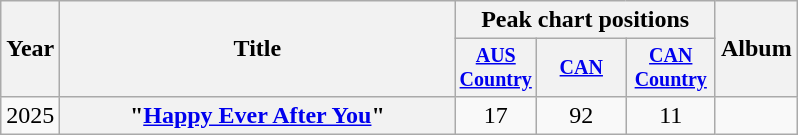<table class="wikitable plainrowheaders" style="text-align:center;">
<tr>
<th scope="col" rowspan="2">Year</th>
<th scope="col" style="width:16em;" rowspan="2">Title</th>
<th scope="col" colspan="3">Peak chart positions</th>
<th scope="col" rowspan="2">Album</th>
</tr>
<tr style="font-size:smaller;">
<th style="width:3.5em;"><a href='#'>AUS Country</a><br></th>
<th scope="col" style="width:4em;"><a href='#'>CAN</a><br></th>
<th scope="col" style="width:4em;"><a href='#'>CAN Country</a><br></th>
</tr>
<tr>
<td>2025</td>
<th scope="row">"<a href='#'>Happy Ever After You</a>"<br></th>
<td>17</td>
<td>92</td>
<td>11</td>
<td></td>
</tr>
</table>
